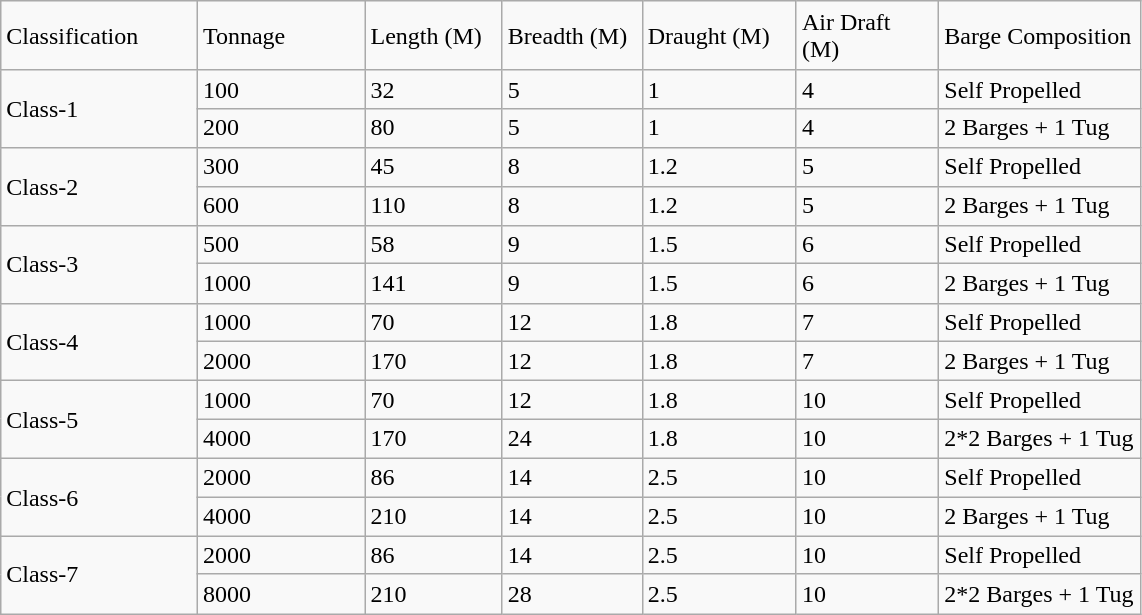<table class="wikitable sortable" width="761">
<tr>
<td height="39" class="xl418" width="130">Classification</td>
<td class="xl418" width="113">Tonnage</td>
<td class="xl418" width="91">Length (M)</td>
<td class="xl418" width="92">Breadth (M)</td>
<td class="xl418" width="103">Draught (M)</td>
<td class="xl418" width="97">Air Draft (M)</td>
<td class="xl418" width="135">Barge Composition</td>
</tr>
<tr height="19">
<td rowspan="2" height="38" class="xl416" width="130">Class-1</td>
<td class="xl416" width="113">100</td>
<td class="xl416" width="91">32</td>
<td class="xl416" width="92">5</td>
<td class="xl416" width="103">1</td>
<td class="xl416" width="97">4</td>
<td class="xl416" width="135">Self Propelled</td>
</tr>
<tr height="19">
<td height="19" class="xl416" width="113">200</td>
<td class="xl416" width="91">80</td>
<td class="xl416" width="92">5</td>
<td class="xl416" width="103">1</td>
<td class="xl416" width="97">4</td>
<td class="xl416" width="135">2 Barges + 1 Tug</td>
</tr>
<tr height="19">
<td rowspan="2" height="38" class="xl416" width="130">Class-2</td>
<td class="xl416" width="113">300</td>
<td class="xl416" width="91">45</td>
<td class="xl416" width="92">8</td>
<td class="xl416" width="103">1.2</td>
<td class="xl416" width="97">5</td>
<td class="xl416" width="135">Self Propelled</td>
</tr>
<tr height="19">
<td height="19" class="xl416" width="113">600</td>
<td class="xl416" width="91">110</td>
<td class="xl416" width="92">8</td>
<td class="xl416" width="103">1.2</td>
<td class="xl416" width="97">5</td>
<td class="xl416" width="135">2 Barges + 1 Tug</td>
</tr>
<tr height="19">
<td rowspan="2" height="38" class="xl416" width="130">Class-3</td>
<td class="xl417">500</td>
<td class="xl417">58</td>
<td class="xl417">9</td>
<td class="xl417">1.5</td>
<td class="xl417">6</td>
<td class="xl416" width="135">Self Propelled</td>
</tr>
<tr height="19">
<td height="19" class="xl417">1000</td>
<td class="xl417">141</td>
<td class="xl417">9</td>
<td class="xl417">1.5</td>
<td class="xl417">6</td>
<td class="xl416" width="135">2 Barges + 1 Tug</td>
</tr>
<tr height="19">
<td rowspan="2" height="38" class="xl416" width="130">Class-4</td>
<td class="xl417">1000</td>
<td class="xl417">70</td>
<td class="xl417">12</td>
<td class="xl417">1.8</td>
<td class="xl417">7</td>
<td class="xl416" width="135">Self Propelled</td>
</tr>
<tr height="19">
<td height="19" class="xl417">2000</td>
<td class="xl417">170</td>
<td class="xl417">12</td>
<td class="xl417">1.8</td>
<td class="xl417">7</td>
<td class="xl416" width="135">2 Barges + 1 Tug</td>
</tr>
<tr height="19">
<td rowspan="2" height="38" class="xl416" width="130">Class-5</td>
<td class="xl417">1000</td>
<td class="xl417">70</td>
<td class="xl417">12</td>
<td class="xl417">1.8</td>
<td class="xl417">10</td>
<td class="xl416" width="135">Self Propelled</td>
</tr>
<tr height="19">
<td height="19" class="xl417">4000</td>
<td class="xl417">170</td>
<td class="xl417">24</td>
<td class="xl417">1.8</td>
<td class="xl417">10</td>
<td class="xl416" width="135">2*2 Barges + 1 Tug</td>
</tr>
<tr height="19">
<td rowspan="2" height="38" class="xl416" width="130">Class-6</td>
<td class="xl417">2000</td>
<td class="xl417">86</td>
<td class="xl417">14</td>
<td class="xl417">2.5</td>
<td class="xl417">10</td>
<td class="xl416" width="135">Self Propelled</td>
</tr>
<tr height="19">
<td height="19" class="xl417">4000</td>
<td class="xl417">210</td>
<td class="xl417">14</td>
<td class="xl417">2.5</td>
<td class="xl417">10</td>
<td class="xl416" width="135">2 Barges + 1 Tug</td>
</tr>
<tr height="19">
<td rowspan="2" height="38" class="xl416" width="130">Class-7</td>
<td class="xl417">2000</td>
<td class="xl417">86</td>
<td class="xl417">14</td>
<td class="xl417">2.5</td>
<td class="xl417">10</td>
<td class="xl416" width="135">Self Propelled</td>
</tr>
<tr height="19">
<td height="19" class="xl417">8000</td>
<td class="xl417">210</td>
<td class="xl417">28</td>
<td class="xl417">2.5</td>
<td class="xl417">10</td>
<td class="xl416" width="135">2*2 Barges + 1 Tug</td>
</tr>
</table>
